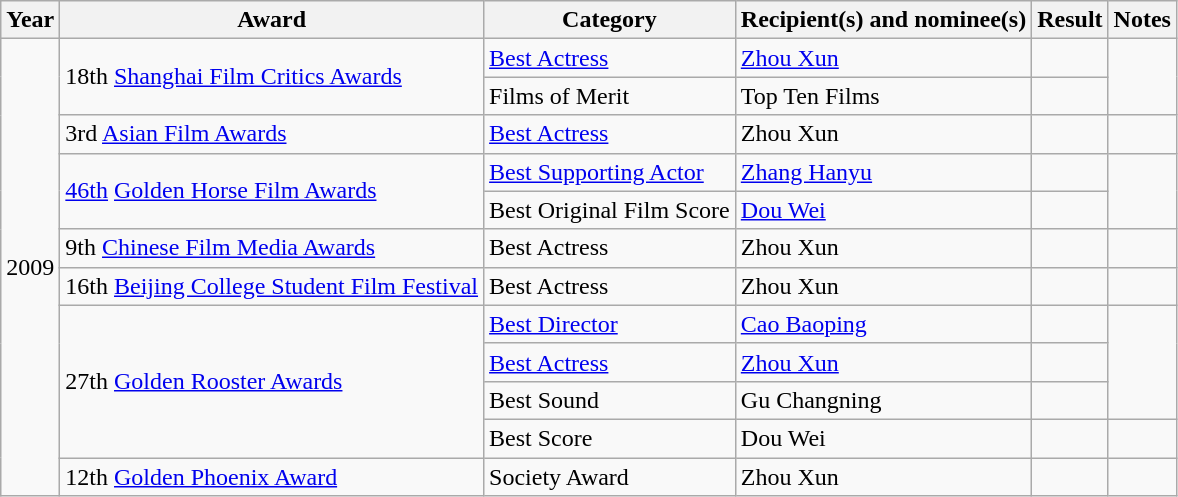<table class="wikitable">
<tr>
<th>Year</th>
<th>Award</th>
<th>Category</th>
<th>Recipient(s) and nominee(s)</th>
<th>Result</th>
<th>Notes</th>
</tr>
<tr>
<td rowspan=12>2009</td>
<td rowspan=2>18th <a href='#'>Shanghai Film Critics Awards</a></td>
<td><a href='#'>Best Actress</a></td>
<td><a href='#'>Zhou Xun</a></td>
<td></td>
<td rowspan=2></td>
</tr>
<tr>
<td>Films of Merit</td>
<td>Top Ten Films</td>
<td></td>
</tr>
<tr>
<td>3rd <a href='#'>Asian Film Awards</a></td>
<td><a href='#'>Best Actress</a></td>
<td>Zhou Xun</td>
<td></td>
<td></td>
</tr>
<tr>
<td rowspan=2><a href='#'>46th</a> <a href='#'>Golden Horse Film Awards</a></td>
<td><a href='#'>Best Supporting Actor</a></td>
<td><a href='#'>Zhang Hanyu</a></td>
<td></td>
<td rowspan=2></td>
</tr>
<tr>
<td>Best Original Film Score</td>
<td><a href='#'>Dou Wei</a></td>
<td></td>
</tr>
<tr>
<td>9th <a href='#'>Chinese Film Media Awards</a></td>
<td>Best Actress</td>
<td>Zhou Xun</td>
<td></td>
<td></td>
</tr>
<tr>
<td>16th <a href='#'>Beijing College Student Film Festival</a></td>
<td>Best Actress</td>
<td>Zhou Xun</td>
<td></td>
<td></td>
</tr>
<tr>
<td rowspan=4>27th <a href='#'>Golden Rooster Awards</a></td>
<td><a href='#'>Best Director</a></td>
<td><a href='#'>Cao Baoping</a></td>
<td></td>
<td rowspan=3></td>
</tr>
<tr>
<td><a href='#'>Best Actress</a></td>
<td><a href='#'>Zhou Xun</a></td>
<td></td>
</tr>
<tr>
<td>Best Sound</td>
<td>Gu Changning</td>
<td></td>
</tr>
<tr>
<td>Best Score</td>
<td>Dou Wei</td>
<td></td>
<td></td>
</tr>
<tr>
<td>12th <a href='#'>Golden Phoenix Award</a></td>
<td>Society Award</td>
<td>Zhou Xun</td>
<td></td>
<td></td>
</tr>
</table>
